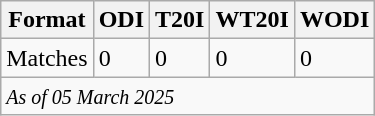<table class="wikitable">
<tr>
<th>Format</th>
<th>ODI</th>
<th>T20I</th>
<th>WT20I</th>
<th>WODI</th>
</tr>
<tr>
<td>Matches</td>
<td>0</td>
<td>0</td>
<td>0</td>
<td>0</td>
</tr>
<tr>
<td colspan="5"><em><small>As of 05 March 2025 </small></em></td>
</tr>
</table>
